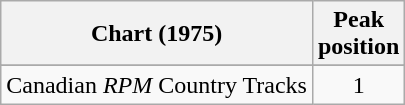<table class="wikitable sortable">
<tr>
<th align="left">Chart (1975)</th>
<th align="center">Peak<br>position</th>
</tr>
<tr>
</tr>
<tr>
<td align="left">Canadian <em>RPM</em> Country Tracks</td>
<td align="center">1</td>
</tr>
</table>
